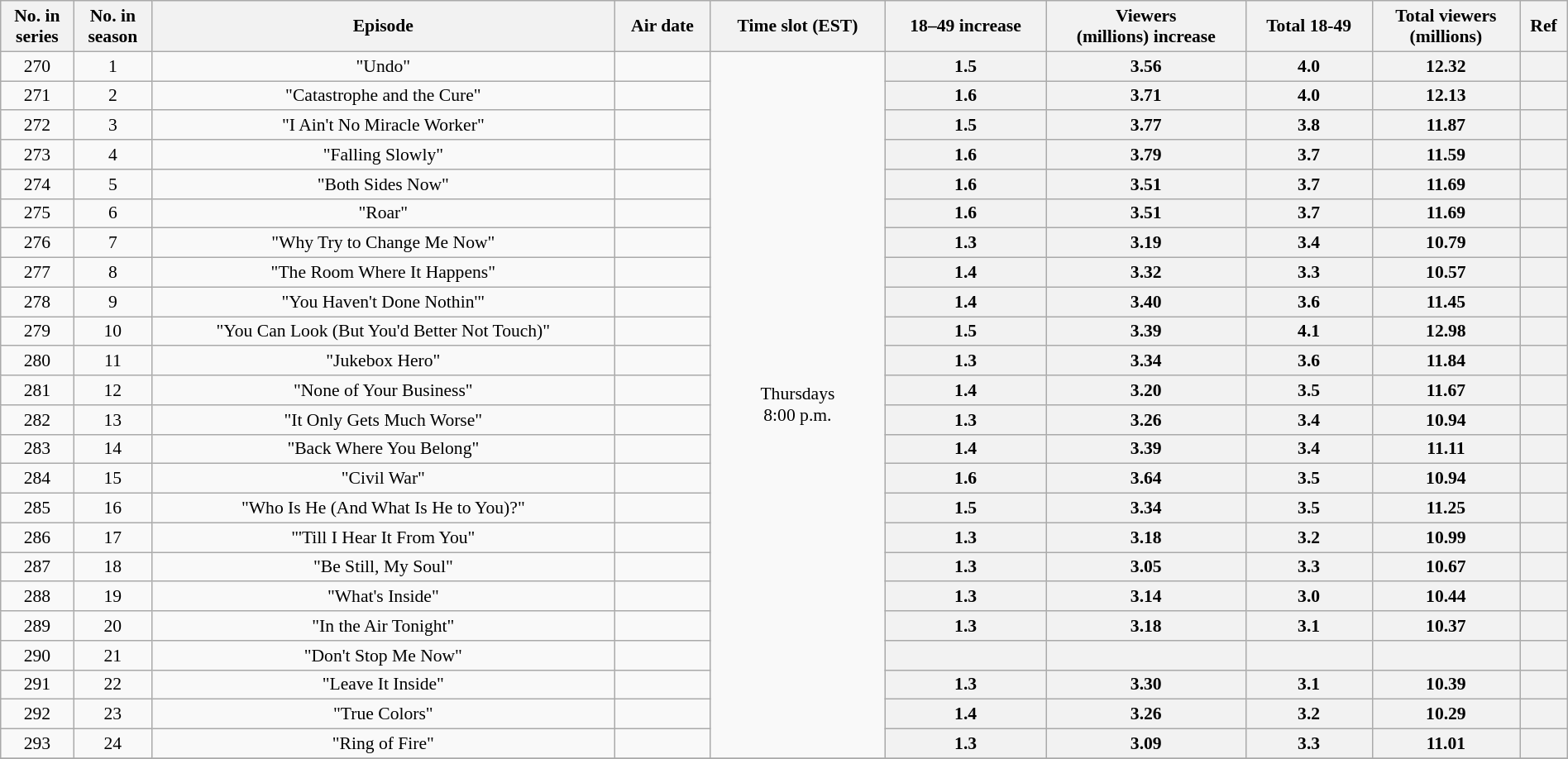<table class="wikitable" style="font-size:90%; text-align:center; width: 100%; margin-left: auto; margin-right: auto;">
<tr>
<th>No. in<br>series</th>
<th>No. in<br>season</th>
<th>Episode</th>
<th>Air date</th>
<th>Time slot (EST)</th>
<th>18–49 increase</th>
<th>Viewers<br>(millions) increase</th>
<th>Total 18-49</th>
<th>Total viewers<br>(millions)</th>
<th>Ref</th>
</tr>
<tr>
<td style="text-align:center">270</td>
<td style="text-align:center">1</td>
<td>"Undo"</td>
<td></td>
<td style="text-align:center" rowspan=24>Thursdays<br>8:00 p.m.</td>
<th>1.5</th>
<th>3.56</th>
<th>4.0</th>
<th>12.32</th>
<th></th>
</tr>
<tr>
<td style="text-align:center">271</td>
<td style="text-align:center">2</td>
<td>"Catastrophe and the Cure"</td>
<td></td>
<th>1.6</th>
<th>3.71</th>
<th>4.0</th>
<th>12.13</th>
<th></th>
</tr>
<tr>
<td style="text-align:center">272</td>
<td style="text-align:center">3</td>
<td>"I Ain't No Miracle Worker"</td>
<td></td>
<th>1.5</th>
<th>3.77</th>
<th>3.8</th>
<th>11.87</th>
<th></th>
</tr>
<tr>
<td style="text-align:center">273</td>
<td style="text-align:center">4</td>
<td>"Falling Slowly"</td>
<td></td>
<th>1.6</th>
<th>3.79</th>
<th>3.7</th>
<th>11.59</th>
<th></th>
</tr>
<tr>
<td style="text-align:center">274</td>
<td style="text-align:center">5</td>
<td>"Both Sides Now"</td>
<td></td>
<th>1.6</th>
<th>3.51</th>
<th>3.7</th>
<th>11.69</th>
<th></th>
</tr>
<tr>
<td style="text-align:center">275</td>
<td style="text-align:center">6</td>
<td>"Roar"</td>
<td></td>
<th>1.6</th>
<th>3.51</th>
<th>3.7</th>
<th>11.69</th>
<th></th>
</tr>
<tr>
<td style="text-align:center">276</td>
<td style="text-align:center">7</td>
<td>"Why Try to Change Me Now"</td>
<td></td>
<th>1.3</th>
<th>3.19</th>
<th>3.4</th>
<th>10.79</th>
<th></th>
</tr>
<tr>
<td style="text-align:center">277</td>
<td style="text-align:center">8</td>
<td>"The Room Where It Happens"</td>
<td></td>
<th>1.4</th>
<th>3.32</th>
<th>3.3</th>
<th>10.57</th>
<th></th>
</tr>
<tr>
<td style="text-align:center">278</td>
<td style="text-align:center">9</td>
<td>"You Haven't Done Nothin'"</td>
<td></td>
<th>1.4</th>
<th>3.40</th>
<th>3.6</th>
<th>11.45</th>
<th></th>
</tr>
<tr>
<td style="text-align:center">279</td>
<td style="text-align:center">10</td>
<td>"You Can Look (But You'd Better Not Touch)"</td>
<td></td>
<th>1.5</th>
<th>3.39</th>
<th>4.1</th>
<th>12.98</th>
<th></th>
</tr>
<tr>
<td style="text-align:center">280</td>
<td style="text-align:center">11</td>
<td>"Jukebox Hero"</td>
<td></td>
<th>1.3</th>
<th>3.34</th>
<th>3.6</th>
<th>11.84</th>
<th></th>
</tr>
<tr>
<td style="text-align:center">281</td>
<td style="text-align:center">12</td>
<td>"None of Your Business"</td>
<td></td>
<th>1.4</th>
<th>3.20</th>
<th>3.5</th>
<th>11.67</th>
<th></th>
</tr>
<tr>
<td style="text-align:center">282</td>
<td style="text-align:center">13</td>
<td>"It Only Gets Much Worse"</td>
<td></td>
<th>1.3</th>
<th>3.26</th>
<th>3.4</th>
<th>10.94</th>
<th></th>
</tr>
<tr>
<td style="text-align:center">283</td>
<td style="text-align:center">14</td>
<td>"Back Where You Belong"</td>
<td></td>
<th>1.4</th>
<th>3.39</th>
<th>3.4</th>
<th>11.11</th>
<th></th>
</tr>
<tr>
<td style="text-align:center">284</td>
<td style="text-align:center">15</td>
<td>"Civil War"</td>
<td></td>
<th>1.6</th>
<th>3.64</th>
<th>3.5</th>
<th>10.94</th>
<th></th>
</tr>
<tr>
<td style="text-align:center">285</td>
<td style="text-align:center">16</td>
<td>"Who Is He (And What Is He to You)?"</td>
<td></td>
<th>1.5</th>
<th>3.34</th>
<th>3.5</th>
<th>11.25</th>
<th></th>
</tr>
<tr>
<td style="text-align:center">286</td>
<td style="text-align:center">17</td>
<td>"'Till I Hear It From You"</td>
<td></td>
<th>1.3</th>
<th>3.18</th>
<th>3.2</th>
<th>10.99</th>
<th></th>
</tr>
<tr>
<td style="text-align:center">287</td>
<td style="text-align:center">18</td>
<td>"Be Still, My Soul"</td>
<td></td>
<th>1.3</th>
<th>3.05</th>
<th>3.3</th>
<th>10.67</th>
<th></th>
</tr>
<tr>
<td style="text-align:center">288</td>
<td style="text-align:center">19</td>
<td>"What's Inside"</td>
<td></td>
<th>1.3</th>
<th>3.14</th>
<th>3.0</th>
<th>10.44</th>
<th></th>
</tr>
<tr>
<td style="text-align:center">289</td>
<td style="text-align:center">20</td>
<td>"In the Air Tonight"</td>
<td></td>
<th>1.3</th>
<th>3.18</th>
<th>3.1</th>
<th>10.37</th>
<th></th>
</tr>
<tr>
<td style="text-align:center">290</td>
<td style="text-align:center">21</td>
<td>"Don't Stop Me Now"</td>
<td></td>
<th></th>
<th></th>
<th></th>
<th></th>
<th></th>
</tr>
<tr>
<td style="text-align:center">291</td>
<td style="text-align:center">22</td>
<td>"Leave It Inside"</td>
<td></td>
<th>1.3</th>
<th>3.30</th>
<th>3.1</th>
<th>10.39</th>
<th></th>
</tr>
<tr>
<td style="text-align:center">292</td>
<td style="text-align:center">23</td>
<td>"True Colors"</td>
<td></td>
<th>1.4</th>
<th>3.26</th>
<th>3.2</th>
<th>10.29</th>
<th></th>
</tr>
<tr>
<td style="text-align:center">293</td>
<td style="text-align:center">24</td>
<td>"Ring of Fire"</td>
<td></td>
<th>1.3</th>
<th>3.09</th>
<th>3.3</th>
<th>11.01</th>
<th></th>
</tr>
<tr>
</tr>
</table>
